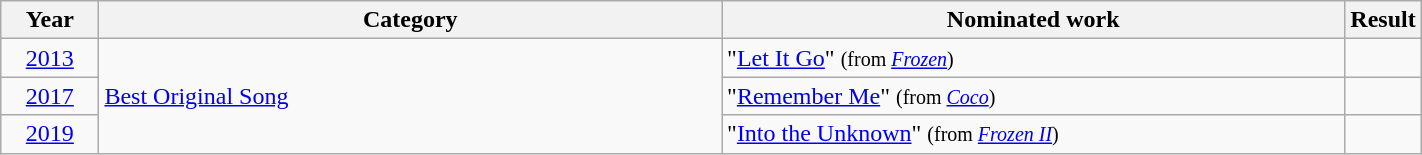<table class="wikitable sortable" width = 75%>
<tr>
<th width=7%>Year</th>
<th width=45%>Category</th>
<th width=45%>Nominated work</th>
<th width=8%>Result</th>
</tr>
<tr>
<td style="text-align:center;"><a href='#'>2013</a></td>
<td rowspan="3"><a href='#'>Best Original Song</a></td>
<td>"<a href='#'>Let It Go</a>" <small>(from <em><a href='#'>Frozen</a></em>)</small></td>
<td></td>
</tr>
<tr>
<td style="text-align:center;"><a href='#'>2017</a></td>
<td>"<a href='#'>Remember Me</a>" <small>(from <em><a href='#'>Coco</a></em>)</small></td>
<td></td>
</tr>
<tr>
<td style="text-align:center;"><a href='#'>2019</a></td>
<td>"<a href='#'>Into the Unknown</a>" <small>(from <em><a href='#'>Frozen II</a></em>)</small></td>
<td></td>
</tr>
</table>
